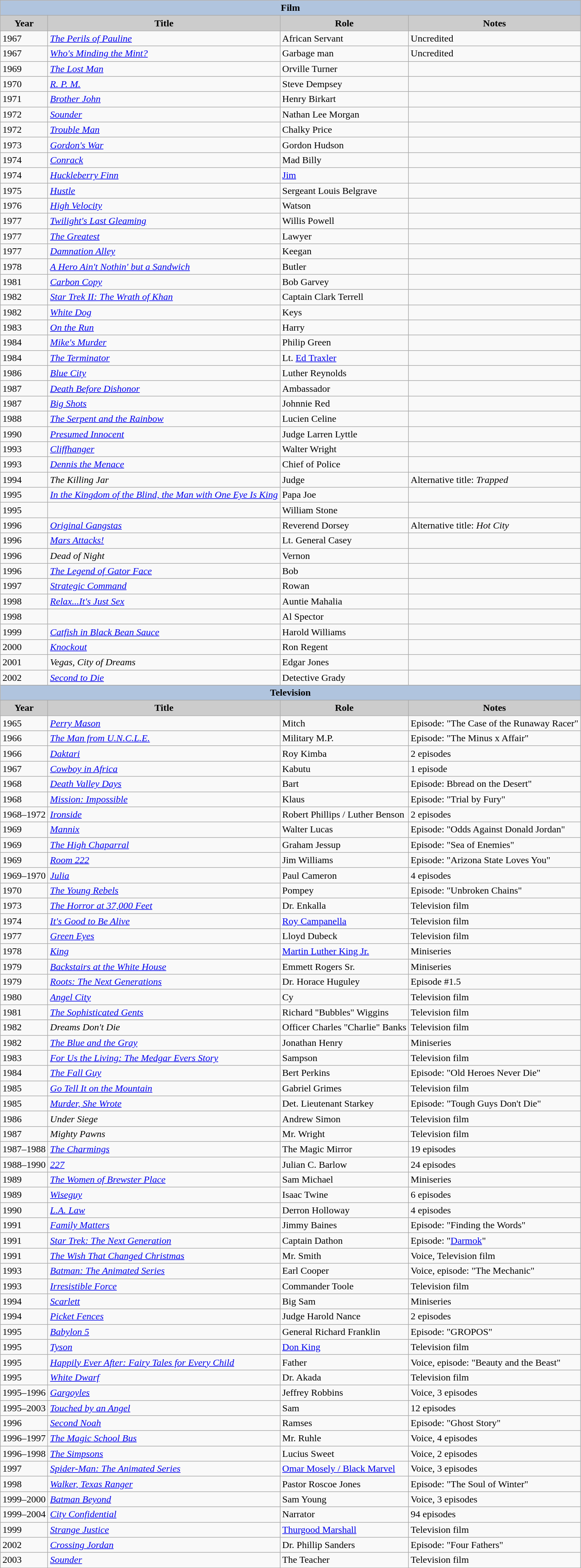<table class="wikitable">
<tr>
<th colspan=4 style="background:#B0C4DE;">Film</th>
</tr>
<tr align="center">
<th style="background: #CCCCCC;">Year</th>
<th style="background: #CCCCCC;">Title</th>
<th style="background: #CCCCCC;">Role</th>
<th style="background: #CCCCCC;">Notes</th>
</tr>
<tr>
<td>1967</td>
<td><em><a href='#'>The Perils of Pauline</a></em></td>
<td>African Servant</td>
<td>Uncredited</td>
</tr>
<tr>
<td>1967</td>
<td><em><a href='#'>Who's Minding the Mint?</a></em></td>
<td>Garbage man</td>
<td>Uncredited</td>
</tr>
<tr>
<td>1969</td>
<td><em><a href='#'>The Lost Man</a></em></td>
<td>Orville Turner</td>
<td></td>
</tr>
<tr>
<td>1970</td>
<td><em><a href='#'>R. P. M.</a></em></td>
<td>Steve Dempsey</td>
<td></td>
</tr>
<tr>
<td>1971</td>
<td><em><a href='#'>Brother John</a></em></td>
<td>Henry Birkart</td>
<td></td>
</tr>
<tr>
<td>1972</td>
<td><em><a href='#'>Sounder</a></em></td>
<td>Nathan Lee Morgan</td>
<td></td>
</tr>
<tr>
<td>1972</td>
<td><em><a href='#'>Trouble Man</a></em></td>
<td>Chalky Price</td>
<td></td>
</tr>
<tr>
<td>1973</td>
<td><em><a href='#'>Gordon's War</a></em></td>
<td>Gordon Hudson</td>
<td></td>
</tr>
<tr>
<td>1974</td>
<td><em><a href='#'>Conrack</a></em></td>
<td>Mad Billy</td>
<td></td>
</tr>
<tr>
<td>1974</td>
<td><em><a href='#'>Huckleberry Finn</a></em></td>
<td><a href='#'>Jim</a></td>
<td></td>
</tr>
<tr>
<td>1975</td>
<td><em><a href='#'>Hustle</a></em></td>
<td>Sergeant Louis Belgrave</td>
<td></td>
</tr>
<tr>
<td>1976</td>
<td><em><a href='#'>High Velocity</a></em></td>
<td>Watson</td>
<td></td>
</tr>
<tr>
<td>1977</td>
<td><em><a href='#'>Twilight's Last Gleaming</a></em></td>
<td>Willis Powell</td>
<td></td>
</tr>
<tr>
<td>1977</td>
<td><em><a href='#'>The Greatest</a></em></td>
<td>Lawyer</td>
<td></td>
</tr>
<tr>
<td>1977</td>
<td><em><a href='#'>Damnation Alley</a></em></td>
<td>Keegan</td>
<td></td>
</tr>
<tr>
<td>1978</td>
<td><em><a href='#'>A Hero Ain't Nothin' but a Sandwich</a></em></td>
<td>Butler</td>
<td></td>
</tr>
<tr>
<td>1981</td>
<td><em><a href='#'>Carbon Copy</a></em></td>
<td>Bob Garvey</td>
<td></td>
</tr>
<tr>
<td>1982</td>
<td><em><a href='#'>Star Trek II: The Wrath of Khan</a></em></td>
<td>Captain Clark Terrell</td>
<td></td>
</tr>
<tr>
<td>1982</td>
<td><em><a href='#'>White Dog</a></em></td>
<td>Keys</td>
<td></td>
</tr>
<tr>
<td>1983</td>
<td><em><a href='#'>On the Run</a></em></td>
<td>Harry</td>
<td></td>
</tr>
<tr>
<td>1984</td>
<td><em><a href='#'>Mike's Murder</a></em></td>
<td>Philip Green</td>
<td></td>
</tr>
<tr>
<td>1984</td>
<td><em><a href='#'>The Terminator</a></em></td>
<td>Lt. <a href='#'>Ed Traxler</a></td>
<td></td>
</tr>
<tr>
<td>1986</td>
<td><em><a href='#'>Blue City</a></em></td>
<td>Luther Reynolds</td>
<td></td>
</tr>
<tr>
<td>1987</td>
<td><em><a href='#'>Death Before Dishonor</a></em></td>
<td>Ambassador</td>
<td></td>
</tr>
<tr>
<td>1987</td>
<td><em><a href='#'>Big Shots</a></em></td>
<td>Johnnie Red</td>
<td></td>
</tr>
<tr>
<td>1988</td>
<td><em><a href='#'>The Serpent and the Rainbow</a></em></td>
<td>Lucien Celine</td>
<td></td>
</tr>
<tr>
<td>1990</td>
<td><em><a href='#'>Presumed Innocent</a></em></td>
<td>Judge Larren Lyttle</td>
<td></td>
</tr>
<tr>
<td>1993</td>
<td><em><a href='#'>Cliffhanger</a></em></td>
<td>Walter Wright</td>
<td></td>
</tr>
<tr>
<td>1993</td>
<td><em><a href='#'>Dennis the Menace</a></em></td>
<td>Chief of Police</td>
<td></td>
</tr>
<tr>
<td>1994</td>
<td><em>The Killing Jar</em></td>
<td>Judge</td>
<td>Alternative title: <em>Trapped</em></td>
</tr>
<tr>
<td>1995</td>
<td><em><a href='#'>In the Kingdom of the Blind, the Man with One Eye Is King</a></em></td>
<td>Papa Joe</td>
<td></td>
</tr>
<tr>
<td>1995</td>
<td><em></em></td>
<td>William Stone</td>
<td></td>
</tr>
<tr>
<td>1996</td>
<td><em><a href='#'>Original Gangstas</a></em></td>
<td>Reverend Dorsey</td>
<td>Alternative title: <em>Hot City</em></td>
</tr>
<tr>
<td>1996</td>
<td><em><a href='#'>Mars Attacks!</a></em></td>
<td>Lt. General Casey</td>
<td></td>
</tr>
<tr>
<td>1996</td>
<td><em>Dead of Night</em></td>
<td>Vernon</td>
<td></td>
</tr>
<tr>
<td>1996</td>
<td><em><a href='#'>The Legend of Gator Face</a></em></td>
<td>Bob</td>
<td></td>
</tr>
<tr>
<td>1997</td>
<td><em><a href='#'>Strategic Command</a></em></td>
<td>Rowan</td>
<td></td>
</tr>
<tr>
<td>1998</td>
<td><em><a href='#'>Relax...It's Just Sex</a></em></td>
<td>Auntie Mahalia</td>
<td></td>
</tr>
<tr>
<td>1998</td>
<td><em></em></td>
<td>Al Spector</td>
<td></td>
</tr>
<tr>
<td>1999</td>
<td><em><a href='#'>Catfish in Black Bean Sauce</a></em></td>
<td>Harold Williams</td>
<td></td>
</tr>
<tr>
<td>2000</td>
<td><em><a href='#'>Knockout</a></em></td>
<td>Ron Regent</td>
<td></td>
</tr>
<tr>
<td>2001</td>
<td><em>Vegas, City of Dreams</em></td>
<td>Edgar Jones</td>
<td></td>
</tr>
<tr>
<td>2002</td>
<td><em><a href='#'>Second to Die</a></em></td>
<td>Detective Grady</td>
<td></td>
</tr>
<tr>
</tr>
<tr align="center">
<th colspan=4 style="background:#B0C4DE;">Television</th>
</tr>
<tr align="center">
<th style="background: #CCCCCC;">Year</th>
<th style="background: #CCCCCC;">Title</th>
<th style="background: #CCCCCC;">Role</th>
<th style="background: #CCCCCC;">Notes</th>
</tr>
<tr>
<td>1965</td>
<td><em><a href='#'>Perry Mason</a></em></td>
<td>Mitch</td>
<td>Episode: "The Case of the Runaway Racer"</td>
</tr>
<tr>
<td>1966</td>
<td><em><a href='#'>The Man from U.N.C.L.E.</a></em></td>
<td>Military M.P.</td>
<td>Episode: "The Minus x Affair"</td>
</tr>
<tr>
<td>1966</td>
<td><em><a href='#'>Daktari</a></em></td>
<td>Roy Kimba</td>
<td>2 episodes</td>
</tr>
<tr>
<td>1967</td>
<td><em><a href='#'>Cowboy in Africa</a></em></td>
<td>Kabutu</td>
<td>1 episode</td>
</tr>
<tr>
<td>1968</td>
<td><em><a href='#'>Death Valley Days</a></em></td>
<td>Bart</td>
<td>Episode: Bbread on the Desert"</td>
</tr>
<tr>
<td>1968</td>
<td><em><a href='#'>Mission: Impossible</a></em></td>
<td>Klaus</td>
<td>Episode: "Trial by Fury"</td>
</tr>
<tr>
<td>1968–1972</td>
<td><em><a href='#'>Ironside</a></em></td>
<td>Robert Phillips / Luther Benson</td>
<td>2 episodes</td>
</tr>
<tr>
<td>1969</td>
<td><em><a href='#'>Mannix</a></em></td>
<td>Walter Lucas</td>
<td>Episode: "Odds Against Donald Jordan"</td>
</tr>
<tr>
<td>1969</td>
<td><em><a href='#'>The High Chaparral</a></em></td>
<td>Graham Jessup</td>
<td>Episode: "Sea of Enemies"</td>
</tr>
<tr>
<td>1969</td>
<td><em><a href='#'>Room 222</a></em></td>
<td>Jim Williams</td>
<td>Episode: "Arizona State Loves You"</td>
</tr>
<tr>
<td>1969–1970</td>
<td><em><a href='#'>Julia</a></em></td>
<td>Paul Cameron</td>
<td>4 episodes</td>
</tr>
<tr>
<td>1970</td>
<td><em><a href='#'>The Young Rebels</a></em></td>
<td>Pompey</td>
<td>Episode: "Unbroken Chains"</td>
</tr>
<tr>
<td>1973</td>
<td><em><a href='#'>The Horror at 37,000 Feet</a></em></td>
<td>Dr. Enkalla</td>
<td>Television film</td>
</tr>
<tr>
<td>1974</td>
<td><em><a href='#'>It's Good to Be Alive</a></em></td>
<td><a href='#'>Roy Campanella</a></td>
<td>Television film</td>
</tr>
<tr>
<td>1977</td>
<td><em><a href='#'>Green Eyes</a></em></td>
<td>Lloyd Dubeck</td>
<td>Television film</td>
</tr>
<tr>
<td>1978</td>
<td><em><a href='#'>King</a></em></td>
<td><a href='#'>Martin Luther King Jr.</a></td>
<td>Miniseries</td>
</tr>
<tr>
<td>1979</td>
<td><em><a href='#'>Backstairs at the White House</a></em></td>
<td>Emmett Rogers Sr.</td>
<td>Miniseries</td>
</tr>
<tr>
<td>1979</td>
<td><em><a href='#'>Roots: The Next Generations</a></em></td>
<td>Dr. Horace Huguley</td>
<td>Episode #1.5</td>
</tr>
<tr>
<td>1980</td>
<td><em><a href='#'>Angel City</a></em></td>
<td>Cy</td>
<td>Television film</td>
</tr>
<tr>
<td>1981</td>
<td><em><a href='#'>The Sophisticated Gents</a></em></td>
<td>Richard "Bubbles" Wiggins</td>
<td>Television film</td>
</tr>
<tr>
<td>1982</td>
<td><em>Dreams Don't Die</em></td>
<td>Officer Charles "Charlie" Banks</td>
<td>Television film</td>
</tr>
<tr>
<td>1982</td>
<td><em><a href='#'>The Blue and the Gray</a></em></td>
<td>Jonathan Henry</td>
<td>Miniseries</td>
</tr>
<tr>
<td>1983</td>
<td><em><a href='#'>For Us the Living: The Medgar Evers Story</a></em></td>
<td>Sampson</td>
<td>Television film</td>
</tr>
<tr>
<td>1984</td>
<td><em><a href='#'>The Fall Guy</a></em></td>
<td>Bert Perkins</td>
<td>Episode: "Old Heroes Never Die"</td>
</tr>
<tr>
<td>1985</td>
<td><em><a href='#'>Go Tell It on the Mountain</a></em></td>
<td>Gabriel Grimes</td>
<td>Television film</td>
</tr>
<tr>
<td>1985</td>
<td><em><a href='#'>Murder, She Wrote</a></em></td>
<td>Det. Lieutenant Starkey</td>
<td>Episode: "Tough Guys Don't Die"</td>
</tr>
<tr>
<td>1986</td>
<td><em>Under Siege</em></td>
<td>Andrew Simon</td>
<td>Television film</td>
</tr>
<tr>
<td>1987</td>
<td><em>Mighty Pawns</em></td>
<td>Mr. Wright</td>
<td>Television film</td>
</tr>
<tr>
<td>1987–1988</td>
<td><em><a href='#'>The Charmings</a></em></td>
<td>The Magic Mirror</td>
<td>19 episodes</td>
</tr>
<tr>
<td>1988–1990</td>
<td><em><a href='#'>227</a></em></td>
<td>Julian C. Barlow</td>
<td>24 episodes</td>
</tr>
<tr>
<td>1989</td>
<td><em><a href='#'>The Women of Brewster Place</a></em></td>
<td>Sam Michael</td>
<td>Miniseries</td>
</tr>
<tr>
<td>1989</td>
<td><em><a href='#'>Wiseguy</a></em></td>
<td>Isaac Twine</td>
<td>6 episodes</td>
</tr>
<tr>
<td>1990</td>
<td><em><a href='#'>L.A. Law</a></em></td>
<td>Derron Holloway</td>
<td>4 episodes</td>
</tr>
<tr>
<td>1991</td>
<td><em><a href='#'>Family Matters</a></em></td>
<td>Jimmy Baines</td>
<td>Episode: "Finding the Words"</td>
</tr>
<tr>
<td>1991</td>
<td><em><a href='#'>Star Trek: The Next Generation</a></em></td>
<td>Captain Dathon</td>
<td>Episode: "<a href='#'>Darmok</a>"</td>
</tr>
<tr>
<td>1991</td>
<td><em><a href='#'>The Wish That Changed Christmas</a></em></td>
<td>Mr. Smith</td>
<td>Voice, Television film</td>
</tr>
<tr>
<td>1993</td>
<td><em><a href='#'>Batman: The Animated Series</a></em></td>
<td>Earl Cooper</td>
<td>Voice, episode: "The Mechanic"</td>
</tr>
<tr>
<td>1993</td>
<td><em><a href='#'>Irresistible Force</a></em></td>
<td>Commander Toole</td>
<td>Television film</td>
</tr>
<tr>
<td>1994</td>
<td><em><a href='#'>Scarlett</a></em></td>
<td>Big Sam</td>
<td>Miniseries</td>
</tr>
<tr>
<td>1994</td>
<td><em><a href='#'>Picket Fences</a></em></td>
<td>Judge Harold Nance</td>
<td>2 episodes</td>
</tr>
<tr>
<td>1995</td>
<td><em><a href='#'>Babylon 5</a></em></td>
<td>General Richard Franklin</td>
<td>Episode: "GROPOS"</td>
</tr>
<tr>
<td>1995</td>
<td><em><a href='#'>Tyson</a></em></td>
<td><a href='#'>Don King</a></td>
<td>Television film</td>
</tr>
<tr>
<td>1995</td>
<td><em><a href='#'>Happily Ever After: Fairy Tales for Every Child</a></em></td>
<td>Father</td>
<td>Voice, episode: "Beauty and the Beast"</td>
</tr>
<tr>
<td>1995</td>
<td><em><a href='#'>White Dwarf</a></em></td>
<td>Dr. Akada</td>
<td>Television film</td>
</tr>
<tr>
<td>1995–1996</td>
<td><em><a href='#'>Gargoyles</a></em></td>
<td>Jeffrey Robbins</td>
<td>Voice, 3 episodes</td>
</tr>
<tr>
<td>1995–2003</td>
<td><em><a href='#'>Touched by an Angel</a></em></td>
<td>Sam</td>
<td>12 episodes</td>
</tr>
<tr>
<td>1996</td>
<td><em><a href='#'>Second Noah</a></em></td>
<td>Ramses</td>
<td>Episode: "Ghost Story"</td>
</tr>
<tr>
<td>1996–1997</td>
<td><em><a href='#'>The Magic School Bus</a></em></td>
<td>Mr. Ruhle</td>
<td>Voice, 4 episodes</td>
</tr>
<tr>
<td>1996–1998</td>
<td><em><a href='#'>The Simpsons</a></em></td>
<td>Lucius Sweet</td>
<td>Voice, 2 episodes</td>
</tr>
<tr>
<td>1997</td>
<td><em><a href='#'>Spider-Man: The Animated Series</a></em></td>
<td><a href='#'>Omar Mosely / Black Marvel</a></td>
<td>Voice, 3 episodes</td>
</tr>
<tr>
<td>1998</td>
<td><em><a href='#'>Walker, Texas Ranger</a></em></td>
<td>Pastor Roscoe Jones</td>
<td>Episode: "The Soul of Winter"</td>
</tr>
<tr>
<td>1999–2000</td>
<td><em><a href='#'>Batman Beyond</a></em></td>
<td>Sam Young</td>
<td>Voice, 3 episodes</td>
</tr>
<tr>
<td>1999–2004</td>
<td><em><a href='#'>City Confidential</a></em></td>
<td>Narrator</td>
<td>94 episodes</td>
</tr>
<tr>
<td>1999</td>
<td><em><a href='#'>Strange Justice</a></em></td>
<td><a href='#'>Thurgood Marshall</a></td>
<td>Television film</td>
</tr>
<tr>
<td>2002</td>
<td><em><a href='#'>Crossing Jordan</a></em></td>
<td>Dr. Phillip Sanders</td>
<td>Episode: "Four Fathers"</td>
</tr>
<tr>
<td>2003</td>
<td><em><a href='#'>Sounder</a></em></td>
<td>The Teacher</td>
<td>Television film</td>
</tr>
</table>
